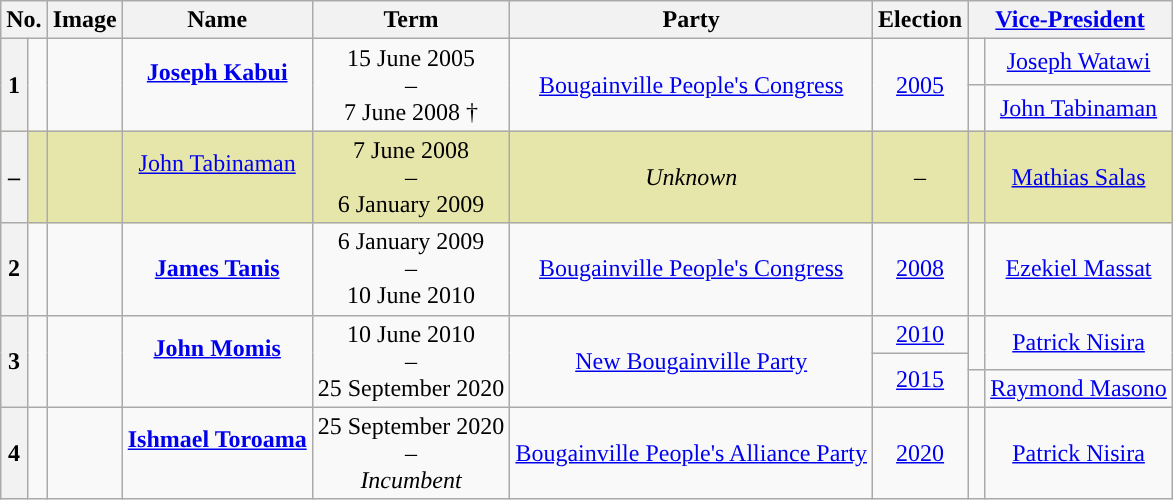<table class="wikitable" style="text-align:center;">
<tr>
<th colspan="2">No.</th>
<th>Image</th>
<th>Name</th>
<th>Term</th>
<th>Party</th>
<th>Election</th>
<th colspan="2"><a href='#'>Vice-President</a></th>
</tr>
<tr>
<th rowspan="2">1</th>
<td rowspan="2" style="background-color:"> </td>
<td rowspan="2"></td>
<td rowspan="2"><strong><a href='#'>Joseph Kabui</a></strong><br><br></td>
<td rowspan="2">15 June 2005<br>–<br>7 June 2008 †</td>
<td rowspan="2"><a href='#'>Bougainville People's Congress</a></td>
<td rowspan="2"><a href='#'>2005</a></td>
<td></td>
<td><a href='#'>Joseph Watawi</a> </td>
</tr>
<tr>
<td></td>
<td><a href='#'>John Tabinaman</a> </td>
</tr>
<tr style="background:#e6e6aa;">
<th>–</th>
<td></td>
<td></td>
<td><a href='#'>John Tabinaman</a><br><br></td>
<td>7 June 2008<br>–<br>6 January 2009</td>
<td><em>Unknown</em></td>
<td>–</td>
<td style="background-color:"> </td>
<td><a href='#'>Mathias Salas</a></td>
</tr>
<tr>
<th>2</th>
<td style="background-color:"> </td>
<td></td>
<td><strong><a href='#'>James Tanis</a></strong><br></td>
<td>6 January 2009<br>–<br>10 June 2010</td>
<td><a href='#'>Bougainville People's Congress</a></td>
<td><a href='#'>2008</a></td>
<td style="background-color:"> </td>
<td><a href='#'>Ezekiel Massat</a></td>
</tr>
<tr>
<th rowspan="3">3</th>
<td rowspan="3" style="background-color:"> </td>
<td rowspan="3"></td>
<td rowspan="3"><strong><a href='#'>John Momis</a></strong><br><br></td>
<td rowspan="3">10 June 2010<br>–<br>25 September 2020</td>
<td rowspan="3"><a href='#'>New Bougainville Party</a></td>
<td><a href='#'>2010</a></td>
<td rowspan="2" style="background-color:"> </td>
<td rowspan="2"><a href='#'>Patrick Nisira</a> </td>
</tr>
<tr>
<td rowspan="2"><a href='#'>2015</a></td>
</tr>
<tr>
<td></td>
<td><a href='#'>Raymond Masono</a> </td>
</tr>
<tr>
<th>4</th>
<td style="background-color:"> </td>
<td></td>
<td><strong><a href='#'>Ishmael Toroama</a></strong><br><br></td>
<td>25 September 2020<br>–<br><em>Incumbent</em></td>
<td><a href='#'>Bougainville People's Alliance Party</a></td>
<td><a href='#'>2020</a></td>
<td style="background-color:"> </td>
<td><a href='#'>Patrick Nisira</a></td>
</tr>
</table>
